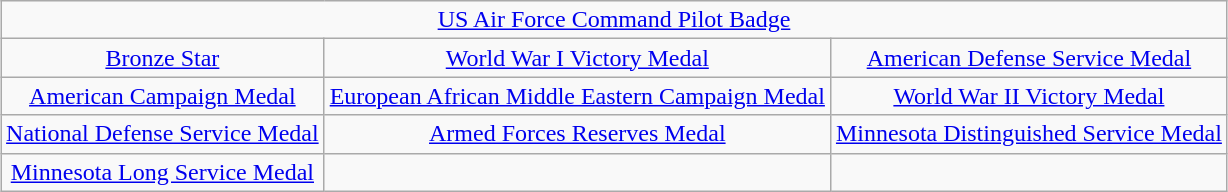<table class="wikitable" style="margin:1em auto; text-align:center;">
<tr>
<td colspan="3"><a href='#'>US Air Force Command Pilot Badge</a></td>
</tr>
<tr>
<td><a href='#'>Bronze Star</a></td>
<td><a href='#'>World War I Victory Medal</a></td>
<td><a href='#'>American Defense Service Medal</a></td>
</tr>
<tr>
<td><a href='#'>American Campaign Medal</a></td>
<td><a href='#'>European African Middle Eastern Campaign Medal</a></td>
<td><a href='#'>World War II Victory Medal</a></td>
</tr>
<tr>
<td><a href='#'>National Defense Service Medal</a></td>
<td><a href='#'>Armed Forces Reserves Medal</a></td>
<td><a href='#'>Minnesota Distinguished Service Medal</a></td>
</tr>
<tr>
<td><a href='#'>Minnesota Long Service Medal</a></td>
<td></td>
<td></td>
</tr>
</table>
